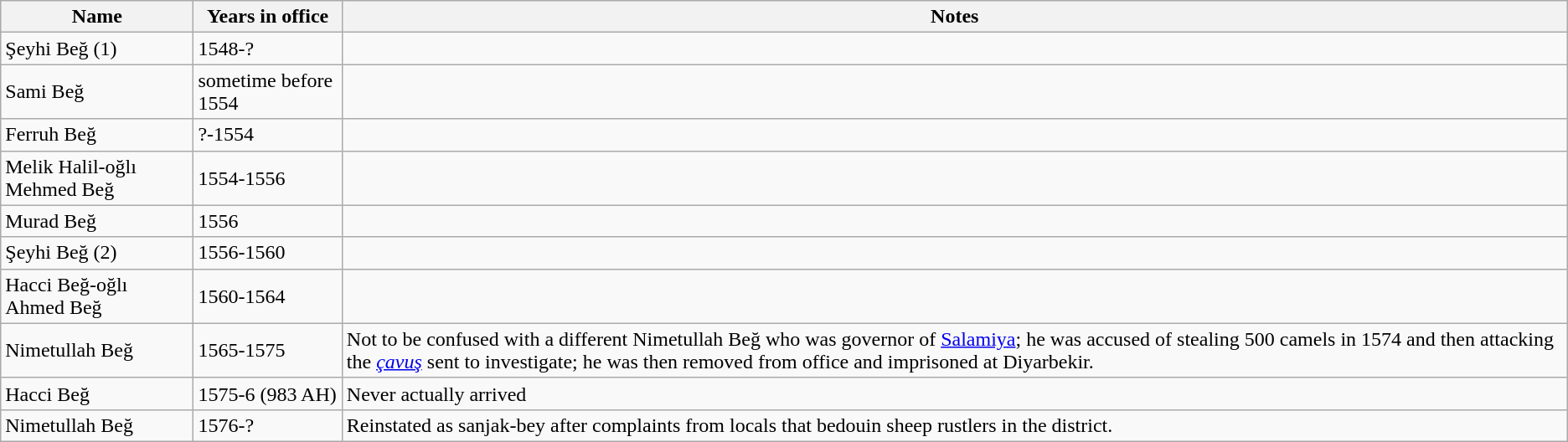<table class="wikitable">
<tr>
<th>Name</th>
<th>Years in office</th>
<th>Notes</th>
</tr>
<tr>
<td>Şeyhi Beğ (1)</td>
<td>1548-?</td>
<td></td>
</tr>
<tr>
<td>Sami Beğ</td>
<td>sometime before 1554</td>
<td></td>
</tr>
<tr>
<td>Ferruh Beğ</td>
<td>?-1554</td>
<td></td>
</tr>
<tr>
<td>Melik Halil-oğlı Mehmed Beğ</td>
<td>1554-1556</td>
<td></td>
</tr>
<tr>
<td>Murad Beğ</td>
<td>1556</td>
<td></td>
</tr>
<tr>
<td>Şeyhi Beğ (2)</td>
<td>1556-1560</td>
<td></td>
</tr>
<tr>
<td>Hacci Beğ-oğlı Ahmed Beğ</td>
<td>1560-1564</td>
<td></td>
</tr>
<tr>
<td>Nimetullah Beğ</td>
<td>1565-1575</td>
<td>Not to be confused with a different Nimetullah Beğ who was governor of <a href='#'>Salamiya</a>; he was accused of stealing 500 camels in 1574 and then attacking the <em><a href='#'>çavuş</a></em> sent to investigate; he was then removed from office and imprisoned at Diyarbekir.</td>
</tr>
<tr>
<td>Hacci Beğ</td>
<td>1575-6 (983 AH)</td>
<td>Never actually arrived</td>
</tr>
<tr>
<td>Nimetullah Beğ</td>
<td>1576-?</td>
<td>Reinstated as sanjak-bey after complaints from locals that bedouin sheep rustlers in the district.</td>
</tr>
</table>
